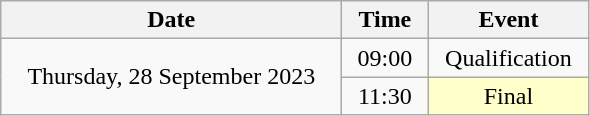<table class = "wikitable" style="text-align:center;">
<tr>
<th width=220>Date</th>
<th width=50>Time</th>
<th width=100>Event</th>
</tr>
<tr>
<td rowspan=2>Thursday, 28 September 2023</td>
<td>09:00</td>
<td>Qualification</td>
</tr>
<tr>
<td>11:30</td>
<td bgcolor=ffffcc>Final</td>
</tr>
</table>
